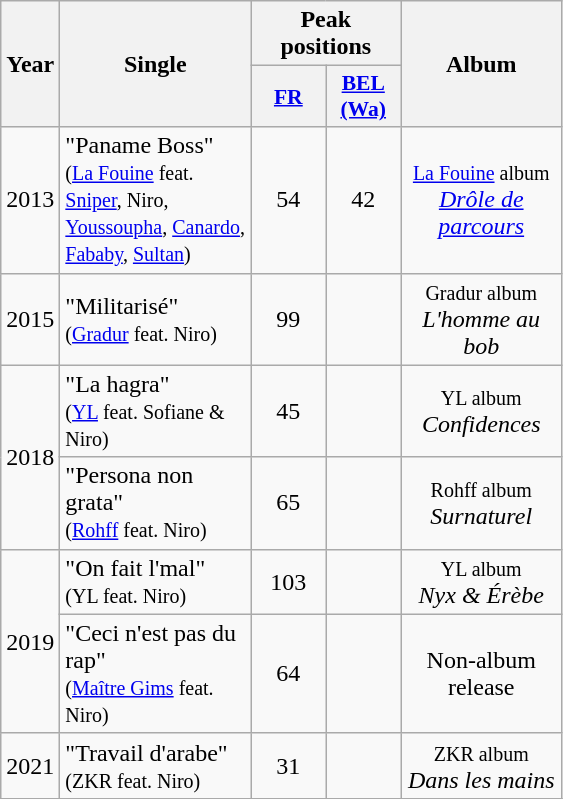<table class="wikitable">
<tr>
<th align="center" rowspan="2" width="10">Year</th>
<th align="center" rowspan="2" width="120">Single</th>
<th align="center" colspan="2" width="20">Peak positions</th>
<th align="center" rowspan="2" width="100">Album</th>
</tr>
<tr>
<th scope="col" style="width:3em;font-size:90%;"><a href='#'>FR</a><br></th>
<th scope="col" style="width:3em;font-size:90%;"><a href='#'>BEL <br> (Wa)</a><br></th>
</tr>
<tr>
<td style="text-align:center;">2013</td>
<td>"Paname Boss" <br><small>(<a href='#'>La Fouine</a> feat. <a href='#'>Sniper</a>, Niro, <a href='#'>Youssoupha</a>, <a href='#'>Canardo</a>, <a href='#'>Fababy</a>, <a href='#'>Sultan</a>)</small></td>
<td style="text-align:center;">54</td>
<td style="text-align:center;">42</td>
<td style="text-align:center;"><small><a href='#'>La Fouine</a> album</small><br><em><a href='#'>Drôle de parcours</a></em></td>
</tr>
<tr>
<td style="text-align:center;">2015</td>
<td>"Militarisé" <br><small>(<a href='#'>Gradur</a> feat. Niro)</small></td>
<td style="text-align:center;">99</td>
<td style="text-align:center;"></td>
<td style="text-align:center;"><small>Gradur album</small><br><em>L'homme au bob</em></td>
</tr>
<tr>
<td style="text-align:center;" rowspan=2>2018</td>
<td>"La hagra" <br><small>(<a href='#'>YL</a> feat. Sofiane & Niro)</small></td>
<td style="text-align:center;">45</td>
<td style="text-align:center;"></td>
<td style="text-align:center;"><small>YL album</small><br><em>Confidences</em></td>
</tr>
<tr>
<td>"Persona non grata" <br><small>(<a href='#'>Rohff</a> feat. Niro)</small></td>
<td style="text-align:center;">65</td>
<td style="text-align:center;"></td>
<td style="text-align:center;"><small>Rohff album</small><br><em>Surnaturel</em></td>
</tr>
<tr>
<td style="text-align:center;" rowspan=2>2019</td>
<td>"On fait l'mal" <br><small>(YL feat. Niro)</small></td>
<td style="text-align:center;">103</td>
<td style="text-align:center;"></td>
<td style="text-align:center;"><small>YL album</small><br><em>Nyx & Érèbe</em></td>
</tr>
<tr>
<td>"Ceci n'est pas du rap" <br><small>(<a href='#'>Maître Gims</a> feat. Niro)</small></td>
<td style="text-align:center;">64</td>
<td style="text-align:center;"></td>
<td style="text-align:center;">Non-album release</td>
</tr>
<tr>
<td style="text-align:center;">2021</td>
<td>"Travail d'arabe" <br><small>(ZKR feat. Niro)</small></td>
<td style="text-align:center;">31</td>
<td style="text-align:center;"></td>
<td style="text-align:center;"><small>ZKR album</small><br><em>Dans les mains</em></td>
</tr>
<tr>
</tr>
</table>
